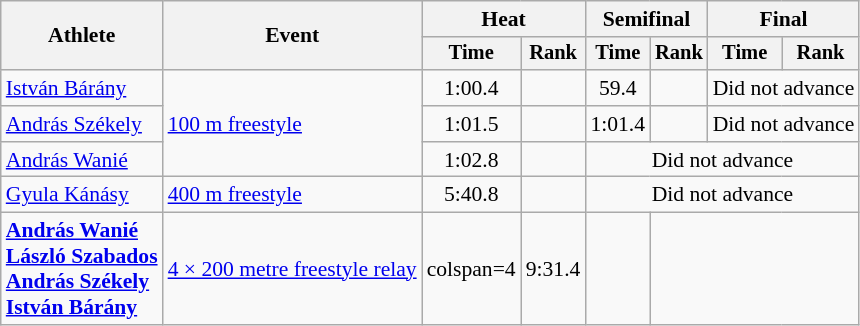<table class=wikitable style="font-size:90%;">
<tr>
<th rowspan=2>Athlete</th>
<th rowspan=2>Event</th>
<th colspan=2>Heat</th>
<th colspan=2>Semifinal</th>
<th colspan=2>Final</th>
</tr>
<tr style="font-size:95%">
<th>Time</th>
<th>Rank</th>
<th>Time</th>
<th>Rank</th>
<th>Time</th>
<th>Rank</th>
</tr>
<tr align=center>
<td align=left><a href='#'>István Bárány</a></td>
<td rowspan=3 align=left><a href='#'>100 m freestyle</a></td>
<td>1:00.4</td>
<td></td>
<td>59.4</td>
<td></td>
<td colspan=2>Did not advance</td>
</tr>
<tr align=center>
<td align=left><a href='#'>András Székely</a></td>
<td>1:01.5</td>
<td></td>
<td>1:01.4</td>
<td></td>
<td colspan=2>Did not advance</td>
</tr>
<tr align=center>
<td align=left><a href='#'>András Wanié</a></td>
<td>1:02.8</td>
<td></td>
<td colspan=4>Did not advance</td>
</tr>
<tr align=center>
<td align=left><a href='#'>Gyula Kánásy</a></td>
<td align=left><a href='#'>400 m freestyle</a></td>
<td>5:40.8</td>
<td></td>
<td colspan=4>Did not advance</td>
</tr>
<tr align=center>
<td align=left><strong><a href='#'>András Wanié</a><br><a href='#'>László Szabados</a><br><a href='#'>András Székely</a><br><a href='#'>István Bárány</a></strong></td>
<td align=left><a href='#'>4 × 200 metre freestyle relay</a></td>
<td>colspan=4 </td>
<td>9:31.4</td>
<td></td>
</tr>
</table>
